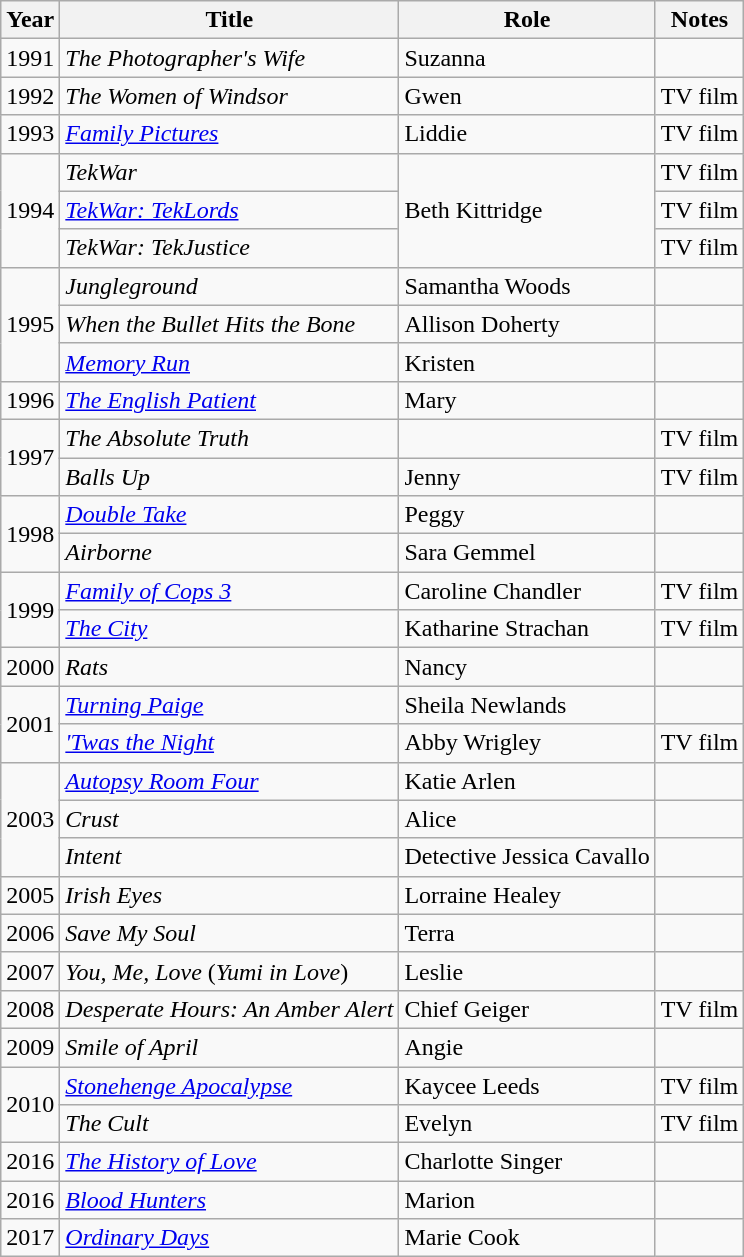<table class="wikitable sortable">
<tr>
<th>Year</th>
<th>Title</th>
<th>Role</th>
<th class="unsortable">Notes</th>
</tr>
<tr>
<td>1991</td>
<td data-sort-value="Photographer's Wife, The"><em>The Photographer's Wife</em></td>
<td>Suzanna</td>
<td></td>
</tr>
<tr>
<td>1992</td>
<td data-sort-value="Women of Windsor, The"><em>The Women of Windsor</em></td>
<td>Gwen</td>
<td>TV film</td>
</tr>
<tr>
<td>1993</td>
<td><em><a href='#'>Family Pictures</a></em></td>
<td>Liddie</td>
<td>TV film</td>
</tr>
<tr>
<td rowspan="3">1994</td>
<td><em>TekWar</em></td>
<td rowspan="3">Beth Kittridge</td>
<td>TV film</td>
</tr>
<tr>
<td><em><a href='#'>TekWar: TekLords</a></em></td>
<td>TV film</td>
</tr>
<tr>
<td><em>TekWar: TekJustice</em></td>
<td>TV film</td>
</tr>
<tr>
<td rowspan="3">1995</td>
<td><em>Jungleground</em></td>
<td>Samantha Woods</td>
<td></td>
</tr>
<tr>
<td><em>When the Bullet Hits the Bone</em></td>
<td>Allison Doherty</td>
<td></td>
</tr>
<tr>
<td><em><a href='#'>Memory Run</a></em></td>
<td>Kristen</td>
<td></td>
</tr>
<tr>
<td>1996</td>
<td data-sort-value="English Patient, The"><em><a href='#'>The English Patient</a></em></td>
<td>Mary</td>
<td></td>
</tr>
<tr>
<td rowspan="2">1997</td>
<td data-sort-value="Absolute Truth, The"><em>The Absolute Truth</em></td>
<td></td>
<td>TV film</td>
</tr>
<tr>
<td><em>Balls Up</em></td>
<td>Jenny</td>
<td>TV film</td>
</tr>
<tr>
<td rowspan="2">1998</td>
<td><em><a href='#'>Double Take</a></em></td>
<td>Peggy</td>
<td></td>
</tr>
<tr>
<td><em>Airborne</em></td>
<td>Sara Gemmel</td>
<td></td>
</tr>
<tr>
<td rowspan="2">1999</td>
<td><em><a href='#'>Family of Cops 3</a></em></td>
<td>Caroline Chandler</td>
<td>TV film</td>
</tr>
<tr>
<td data-sort-value="City, The"><em><a href='#'>The City</a></em></td>
<td>Katharine Strachan</td>
<td>TV film</td>
</tr>
<tr>
<td>2000</td>
<td><em>Rats</em></td>
<td>Nancy</td>
<td></td>
</tr>
<tr>
<td rowspan="2">2001</td>
<td><em><a href='#'>Turning Paige</a></em></td>
<td>Sheila Newlands</td>
<td></td>
</tr>
<tr>
<td data-sort-value="Twas the Night"><em><a href='#'>'Twas the Night</a></em></td>
<td>Abby Wrigley</td>
<td>TV film</td>
</tr>
<tr>
<td rowspan="3">2003</td>
<td><em><a href='#'>Autopsy Room Four</a></em></td>
<td>Katie Arlen</td>
<td></td>
</tr>
<tr>
<td><em>Crust</em></td>
<td>Alice</td>
<td></td>
</tr>
<tr>
<td><em>Intent</em></td>
<td>Detective Jessica Cavallo</td>
<td></td>
</tr>
<tr>
<td>2005</td>
<td><em>Irish Eyes</em></td>
<td>Lorraine Healey</td>
<td></td>
</tr>
<tr>
<td>2006</td>
<td><em>Save My Soul</em></td>
<td>Terra</td>
<td></td>
</tr>
<tr>
<td>2007</td>
<td><em>You, Me, Love</em> (<em>Yumi in Love</em>)</td>
<td>Leslie</td>
<td></td>
</tr>
<tr>
<td>2008</td>
<td><em>Desperate Hours: An Amber Alert</em></td>
<td>Chief Geiger</td>
<td>TV film</td>
</tr>
<tr>
<td>2009</td>
<td><em>Smile of April</em></td>
<td>Angie</td>
<td></td>
</tr>
<tr>
<td rowspan="2">2010</td>
<td><em><a href='#'>Stonehenge Apocalypse</a></em></td>
<td>Kaycee Leeds</td>
<td>TV film</td>
</tr>
<tr>
<td data-sort-value="Cult, The"><em>The Cult</em></td>
<td>Evelyn</td>
<td>TV film</td>
</tr>
<tr>
<td>2016</td>
<td data-sort-value="History of Love, The"><em><a href='#'>The History of Love</a></em></td>
<td>Charlotte Singer</td>
<td></td>
</tr>
<tr>
<td>2016</td>
<td><em><a href='#'>Blood Hunters</a></em></td>
<td>Marion</td>
<td></td>
</tr>
<tr>
<td>2017</td>
<td><em><a href='#'>Ordinary Days</a></em></td>
<td>Marie Cook</td>
<td></td>
</tr>
</table>
